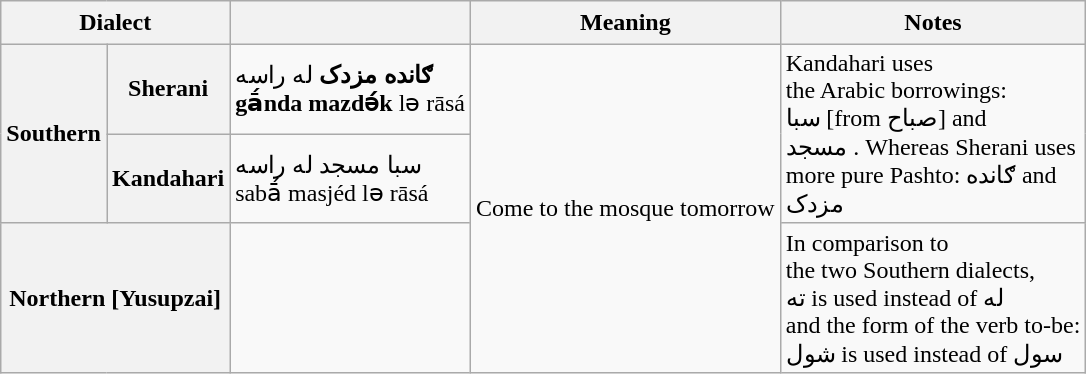<table class="wikitable" align="center">
<tr>
<th colspan="2" style="padding:5px;">Dialect</th>
<th></th>
<th>Meaning</th>
<th>Notes</th>
</tr>
<tr>
<th rowspan="2" align="left">Southern</th>
<th>Sherani</th>
<td><strong>ګانده</strong> <strong>مزدک</strong> له راسه<br><strong>gā́nda</strong> <strong>mazdə́k</strong> lə rāsá</td>
<td rowspan="3">Come to the mosque tomorrow</td>
<td rowspan="2">Kandahari uses<br>the Arabic borrowings:<br>سبا  [from صباح] and<br>مسجد . Whereas Sherani uses<br>more pure Pashto: ګانده and<br>مزدک</td>
</tr>
<tr>
<th>Kandahari</th>
<td>سبا مسجد له راسه<br>sabā́ masjéd lə rāsá</td>
</tr>
<tr>
<th colspan="2">Northern [Yusupzai]</th>
<td><br></td>
<td>In comparison to<br>the two Southern dialects,<br>ته  is used instead of له<br>and the form of the verb to-be:<br>شول is used instead of سول</td>
</tr>
</table>
